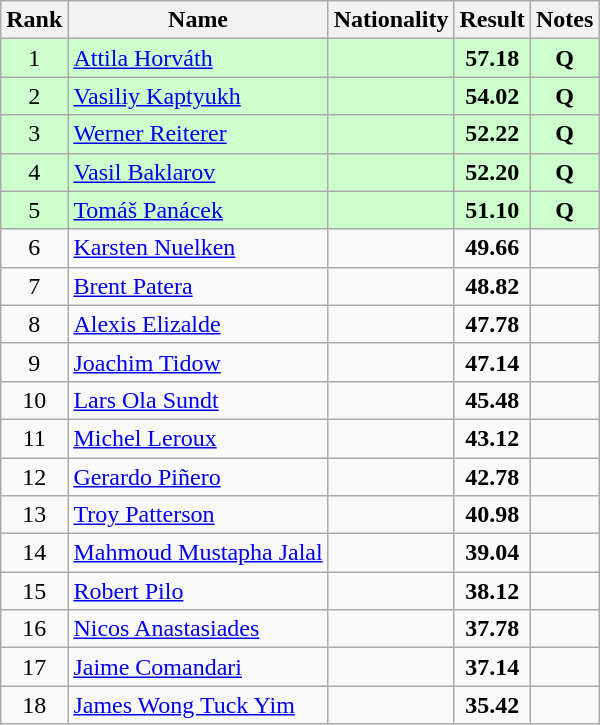<table class="wikitable sortable" style="text-align:center">
<tr>
<th>Rank</th>
<th>Name</th>
<th>Nationality</th>
<th>Result</th>
<th>Notes</th>
</tr>
<tr bgcolor=ccffcc>
<td>1</td>
<td align=left><a href='#'>Attila Horváth</a></td>
<td align=left></td>
<td><strong>57.18</strong></td>
<td><strong>Q</strong></td>
</tr>
<tr bgcolor=ccffcc>
<td>2</td>
<td align=left><a href='#'>Vasiliy Kaptyukh</a></td>
<td align=left></td>
<td><strong>54.02</strong></td>
<td><strong>Q</strong></td>
</tr>
<tr bgcolor=ccffcc>
<td>3</td>
<td align=left><a href='#'>Werner Reiterer</a></td>
<td align=left></td>
<td><strong>52.22</strong></td>
<td><strong>Q</strong></td>
</tr>
<tr bgcolor=ccffcc>
<td>4</td>
<td align=left><a href='#'>Vasil Baklarov</a></td>
<td align=left></td>
<td><strong>52.20</strong></td>
<td><strong>Q</strong></td>
</tr>
<tr bgcolor=ccffcc>
<td>5</td>
<td align=left><a href='#'>Tomáš Panácek</a></td>
<td align=left></td>
<td><strong>51.10</strong></td>
<td><strong>Q</strong></td>
</tr>
<tr>
<td>6</td>
<td align=left><a href='#'>Karsten Nuelken</a></td>
<td align=left></td>
<td><strong>49.66</strong></td>
<td></td>
</tr>
<tr>
<td>7</td>
<td align=left><a href='#'>Brent Patera</a></td>
<td align=left></td>
<td><strong>48.82</strong></td>
<td></td>
</tr>
<tr>
<td>8</td>
<td align=left><a href='#'>Alexis Elizalde</a></td>
<td align=left></td>
<td><strong>47.78</strong></td>
<td></td>
</tr>
<tr>
<td>9</td>
<td align=left><a href='#'>Joachim Tidow</a></td>
<td align=left></td>
<td><strong>47.14</strong></td>
<td></td>
</tr>
<tr>
<td>10</td>
<td align=left><a href='#'>Lars Ola Sundt</a></td>
<td align=left></td>
<td><strong>45.48</strong></td>
<td></td>
</tr>
<tr>
<td>11</td>
<td align=left><a href='#'>Michel Leroux</a></td>
<td align=left></td>
<td><strong>43.12</strong></td>
<td></td>
</tr>
<tr>
<td>12</td>
<td align=left><a href='#'>Gerardo Piñero</a></td>
<td align=left></td>
<td><strong>42.78</strong></td>
<td></td>
</tr>
<tr>
<td>13</td>
<td align=left><a href='#'>Troy Patterson</a></td>
<td align=left></td>
<td><strong>40.98</strong></td>
<td></td>
</tr>
<tr>
<td>14</td>
<td align=left><a href='#'>Mahmoud Mustapha Jalal</a></td>
<td align=left></td>
<td><strong>39.04</strong></td>
<td></td>
</tr>
<tr>
<td>15</td>
<td align=left><a href='#'>Robert Pilo</a></td>
<td align=left></td>
<td><strong>38.12</strong></td>
<td></td>
</tr>
<tr>
<td>16</td>
<td align=left><a href='#'>Nicos Anastasiades</a></td>
<td align=left></td>
<td><strong>37.78</strong></td>
<td></td>
</tr>
<tr>
<td>17</td>
<td align=left><a href='#'>Jaime Comandari</a></td>
<td align=left></td>
<td><strong>37.14</strong></td>
<td></td>
</tr>
<tr>
<td>18</td>
<td align=left><a href='#'>James Wong Tuck Yim</a></td>
<td align=left></td>
<td><strong>35.42</strong></td>
<td></td>
</tr>
</table>
